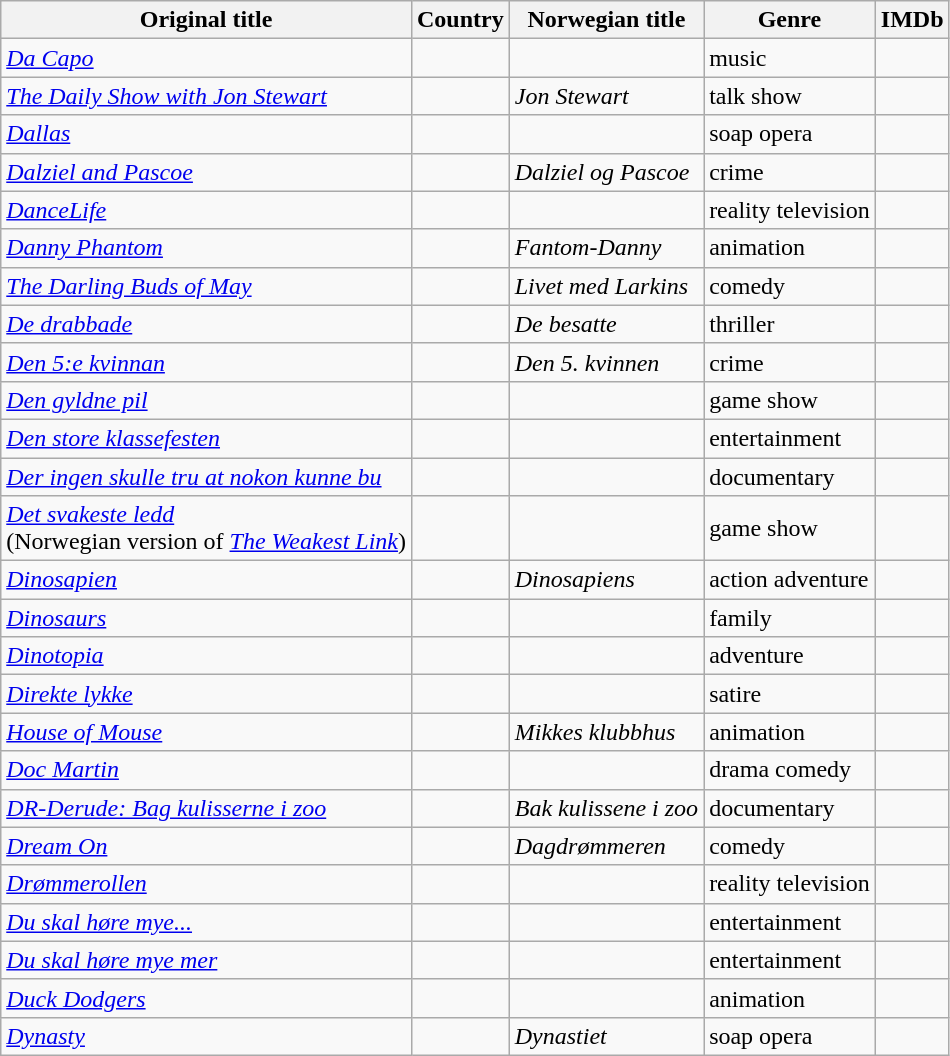<table class="wikitable">
<tr>
<th>Original title</th>
<th>Country</th>
<th>Norwegian title</th>
<th>Genre</th>
<th>IMDb</th>
</tr>
<tr>
<td><em><a href='#'>Da Capo</a></em></td>
<td></td>
<td></td>
<td>music</td>
<td></td>
</tr>
<tr>
<td><em><a href='#'>The Daily Show with Jon Stewart</a></em></td>
<td></td>
<td><em>Jon Stewart</em></td>
<td>talk show</td>
<td></td>
</tr>
<tr>
<td><em><a href='#'>Dallas</a></em></td>
<td></td>
<td></td>
<td>soap opera</td>
<td></td>
</tr>
<tr>
<td><em><a href='#'>Dalziel and Pascoe</a></em></td>
<td></td>
<td><em>Dalziel og Pascoe</em></td>
<td>crime</td>
<td></td>
</tr>
<tr>
<td><em><a href='#'>DanceLife</a></em></td>
<td></td>
<td></td>
<td>reality television</td>
<td></td>
</tr>
<tr>
<td><em><a href='#'>Danny Phantom</a></em></td>
<td></td>
<td><em>Fantom-Danny</em></td>
<td>animation</td>
<td></td>
</tr>
<tr>
<td><em><a href='#'>The Darling Buds of May</a></em></td>
<td></td>
<td><em>Livet med Larkins</em></td>
<td>comedy</td>
<td></td>
</tr>
<tr>
<td><em><a href='#'>De drabbade</a></em></td>
<td></td>
<td><em>De besatte</em></td>
<td>thriller</td>
<td></td>
</tr>
<tr>
<td><em><a href='#'>Den 5:e kvinnan</a></em></td>
<td></td>
<td><em>Den 5. kvinnen</em></td>
<td>crime</td>
<td></td>
</tr>
<tr>
<td><em><a href='#'>Den gyldne pil</a></em></td>
<td> <br></td>
<td></td>
<td>game show</td>
<td></td>
</tr>
<tr>
<td><em><a href='#'>Den store klassefesten</a></em></td>
<td></td>
<td></td>
<td>entertainment</td>
<td></td>
</tr>
<tr>
<td><em><a href='#'>Der ingen skulle tru at nokon kunne bu</a></em></td>
<td></td>
<td></td>
<td>documentary</td>
<td></td>
</tr>
<tr>
<td><em><a href='#'>Det svakeste ledd</a></em> <br>(Norwegian version of <em><a href='#'>The Weakest Link</a></em>)</td>
<td></td>
<td></td>
<td>game show</td>
<td></td>
</tr>
<tr>
<td><em><a href='#'>Dinosapien</a></em></td>
<td> </td>
<td><em>Dinosapiens</em></td>
<td>action adventure</td>
<td></td>
</tr>
<tr>
<td><em><a href='#'>Dinosaurs</a></em></td>
<td></td>
<td></td>
<td>family</td>
<td></td>
</tr>
<tr>
<td><em><a href='#'>Dinotopia</a></em></td>
<td></td>
<td></td>
<td>adventure</td>
<td></td>
</tr>
<tr>
<td><em><a href='#'>Direkte lykke</a></em></td>
<td></td>
<td></td>
<td>satire</td>
<td></td>
</tr>
<tr>
<td><em><a href='#'>House of Mouse</a></em></td>
<td></td>
<td><em>Mikkes klubbhus</em></td>
<td>animation</td>
<td></td>
</tr>
<tr>
<td><em><a href='#'>Doc Martin</a></em></td>
<td></td>
<td></td>
<td>drama comedy</td>
<td></td>
</tr>
<tr>
<td><em><a href='#'>DR-Derude: Bag kulisserne i zoo</a></em></td>
<td></td>
<td><em>Bak kulissene i zoo</em></td>
<td>documentary</td>
<td></td>
</tr>
<tr>
<td><em><a href='#'>Dream On</a></em></td>
<td></td>
<td><em>Dagdrømmeren</em></td>
<td>comedy</td>
<td></td>
</tr>
<tr>
<td><em><a href='#'>Drømmerollen</a></em></td>
<td></td>
<td></td>
<td>reality television</td>
<td></td>
</tr>
<tr>
<td><em><a href='#'>Du skal høre mye...</a></em></td>
<td></td>
<td></td>
<td>entertainment</td>
<td></td>
</tr>
<tr>
<td><em><a href='#'>Du skal høre mye mer</a></em></td>
<td></td>
<td></td>
<td>entertainment</td>
<td></td>
</tr>
<tr>
<td><em><a href='#'>Duck Dodgers</a></em></td>
<td></td>
<td></td>
<td>animation</td>
<td></td>
</tr>
<tr>
<td><em><a href='#'>Dynasty</a></em></td>
<td></td>
<td><em>Dynastiet</em></td>
<td>soap opera</td>
<td></td>
</tr>
</table>
